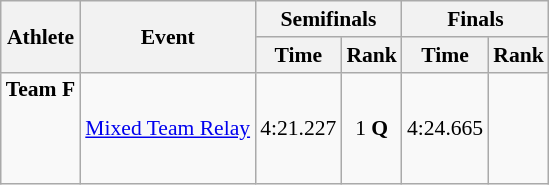<table class="wikitable" style="font-size:90%;">
<tr>
<th rowspan=2>Athlete</th>
<th rowspan=2>Event</th>
<th colspan=2>Semifinals</th>
<th colspan=2>Finals</th>
</tr>
<tr>
<th>Time</th>
<th>Rank</th>
<th>Time</th>
<th>Rank</th>
</tr>
<tr>
<td><strong>Team F</strong><br><br><br><br></td>
<td><a href='#'>Mixed Team Relay</a></td>
<td align=center>4:21.227</td>
<td align=center>1 <strong>Q</strong></td>
<td align=center>4:24.665</td>
<td align=center></td>
</tr>
</table>
